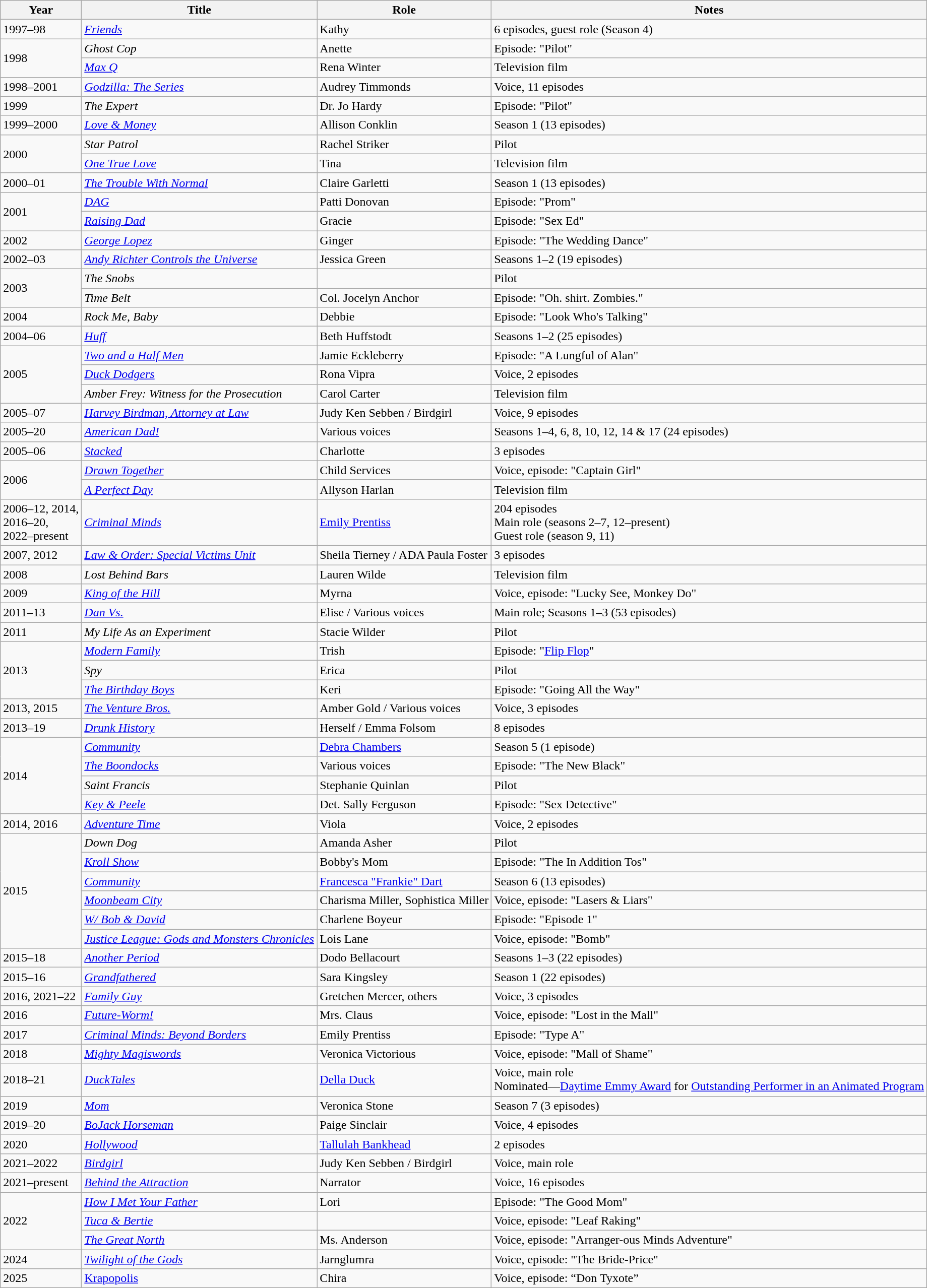<table class="wikitable sortable plainrowheaders" style="width=95%;">
<tr>
<th>Year</th>
<th>Title</th>
<th>Role</th>
<th class="unsortable">Notes</th>
</tr>
<tr>
<td>1997–98</td>
<td><em><a href='#'>Friends</a></em></td>
<td>Kathy</td>
<td>6 episodes, guest role (Season 4)</td>
</tr>
<tr>
<td rowspan="2">1998</td>
<td><em>Ghost Cop</em></td>
<td>Anette</td>
<td>Episode: "Pilot"</td>
</tr>
<tr>
<td><em><a href='#'>Max Q</a></em></td>
<td>Rena Winter</td>
<td>Television film</td>
</tr>
<tr>
<td>1998–2001</td>
<td><em><a href='#'>Godzilla: The Series</a></em></td>
<td>Audrey Timmonds</td>
<td>Voice, 11 episodes</td>
</tr>
<tr>
<td>1999</td>
<td data-sort-value="Expert, The"><em>The Expert</em></td>
<td>Dr. Jo Hardy</td>
<td>Episode: "Pilot"</td>
</tr>
<tr>
<td>1999–2000</td>
<td><em><a href='#'>Love & Money</a></em></td>
<td>Allison Conklin</td>
<td>Season 1 (13 episodes)</td>
</tr>
<tr>
<td rowspan="2">2000</td>
<td><em>Star Patrol</em></td>
<td>Rachel Striker</td>
<td>Pilot</td>
</tr>
<tr>
<td><em><a href='#'>One True Love</a></em></td>
<td>Tina</td>
<td>Television film</td>
</tr>
<tr>
<td>2000–01</td>
<td data-sort-value="Trouble With Normal, The"><em><a href='#'>The Trouble With Normal</a></em></td>
<td>Claire Garletti</td>
<td>Season 1 (13 episodes)</td>
</tr>
<tr>
<td rowspan="2">2001</td>
<td><em><a href='#'>DAG</a></em></td>
<td>Patti Donovan</td>
<td>Episode: "Prom"</td>
</tr>
<tr>
<td><em><a href='#'>Raising Dad</a></em></td>
<td>Gracie</td>
<td>Episode: "Sex Ed"</td>
</tr>
<tr>
<td>2002</td>
<td><em><a href='#'>George Lopez</a></em></td>
<td>Ginger</td>
<td>Episode: "The Wedding Dance"</td>
</tr>
<tr>
<td>2002–03</td>
<td><em><a href='#'>Andy Richter Controls the Universe</a></em></td>
<td>Jessica Green</td>
<td>Seasons 1–2 (19 episodes)</td>
</tr>
<tr>
<td rowspan="2">2003</td>
<td data-sort-value="Snobs, The"><em>The Snobs</em></td>
<td></td>
<td>Pilot</td>
</tr>
<tr>
<td><em>Time Belt</em></td>
<td>Col. Jocelyn Anchor</td>
<td>Episode: "Oh. shirt. Zombies."</td>
</tr>
<tr>
<td>2004</td>
<td><em>Rock Me, Baby</em></td>
<td>Debbie</td>
<td>Episode: "Look Who's Talking"</td>
</tr>
<tr>
<td>2004–06</td>
<td><em><a href='#'>Huff</a></em></td>
<td>Beth Huffstodt</td>
<td>Seasons 1–2 (25 episodes)</td>
</tr>
<tr>
<td rowspan="3">2005</td>
<td><em><a href='#'>Two and a Half Men</a></em></td>
<td>Jamie Eckleberry</td>
<td>Episode: "A Lungful of Alan"</td>
</tr>
<tr>
<td><em><a href='#'>Duck Dodgers</a></em></td>
<td>Rona Vipra</td>
<td>Voice, 2 episodes</td>
</tr>
<tr>
<td><em>Amber Frey: Witness for the Prosecution</em></td>
<td>Carol Carter</td>
<td>Television film</td>
</tr>
<tr>
<td>2005–07</td>
<td><em><a href='#'>Harvey Birdman, Attorney at Law</a></em></td>
<td>Judy Ken Sebben / Birdgirl</td>
<td>Voice, 9 episodes</td>
</tr>
<tr>
<td>2005–20</td>
<td><em><a href='#'>American Dad!</a></em></td>
<td>Various voices</td>
<td>Seasons 1–4, 6, 8, 10, 12, 14 & 17 (24 episodes)</td>
</tr>
<tr>
<td>2005–06</td>
<td><em><a href='#'>Stacked</a></em></td>
<td>Charlotte</td>
<td>3 episodes</td>
</tr>
<tr>
<td rowspan="2">2006</td>
<td><em><a href='#'>Drawn Together</a></em></td>
<td>Child Services</td>
<td>Voice, episode: "Captain Girl"</td>
</tr>
<tr>
<td data-sort-value="Perfect Day, A"><em><a href='#'>A Perfect Day</a></em></td>
<td>Allyson Harlan</td>
<td>Television film</td>
</tr>
<tr>
<td>2006–12, 2014,<br>2016–20,<br>2022–present</td>
<td><em><a href='#'>Criminal Minds</a></em></td>
<td><a href='#'>Emily Prentiss</a></td>
<td>204 episodes<br> Main role (seasons 2–7, 12–present)<br>Guest role (season 9, 11)</td>
</tr>
<tr>
<td>2007, 2012</td>
<td><em><a href='#'>Law & Order: Special Victims Unit</a></em></td>
<td>Sheila Tierney / ADA Paula Foster</td>
<td>3 episodes</td>
</tr>
<tr>
<td>2008</td>
<td><em>Lost Behind Bars</em></td>
<td>Lauren Wilde</td>
<td>Television film</td>
</tr>
<tr>
<td>2009</td>
<td><em><a href='#'>King of the Hill</a></em></td>
<td>Myrna</td>
<td>Voice, episode: "Lucky See, Monkey Do"</td>
</tr>
<tr>
<td>2011–13</td>
<td><em><a href='#'>Dan Vs.</a></em></td>
<td>Elise / Various voices</td>
<td>Main role; Seasons 1–3 (53 episodes)</td>
</tr>
<tr>
<td>2011</td>
<td><em>My Life As an Experiment</em></td>
<td>Stacie Wilder</td>
<td>Pilot</td>
</tr>
<tr>
<td rowspan="3">2013</td>
<td><em><a href='#'>Modern Family</a></em></td>
<td>Trish</td>
<td>Episode: "<a href='#'>Flip Flop</a>"</td>
</tr>
<tr>
<td><em>Spy</em></td>
<td>Erica</td>
<td>Pilot</td>
</tr>
<tr>
<td data-sort-value="Birthday Boys, The"><em><a href='#'>The Birthday Boys</a></em></td>
<td>Keri</td>
<td>Episode: "Going All the Way"</td>
</tr>
<tr>
<td>2013, 2015</td>
<td data-sort-value="Venture Bros., The"><em><a href='#'>The Venture Bros.</a></em></td>
<td>Amber Gold / Various voices</td>
<td>Voice, 3 episodes</td>
</tr>
<tr>
<td>2013–19</td>
<td><em><a href='#'>Drunk History</a></em></td>
<td>Herself / Emma Folsom</td>
<td>8 episodes</td>
</tr>
<tr>
<td rowspan=4>2014</td>
<td><em><a href='#'>Community</a></em></td>
<td><a href='#'>Debra Chambers</a></td>
<td>Season 5 (1 episode)</td>
</tr>
<tr>
<td data-sort-value="Boondocks, The"><em><a href='#'>The Boondocks</a></em></td>
<td>Various voices</td>
<td>Episode: "The New Black"</td>
</tr>
<tr>
<td><em>Saint Francis</em></td>
<td>Stephanie Quinlan</td>
<td>Pilot</td>
</tr>
<tr>
<td><em><a href='#'>Key & Peele</a></em></td>
<td>Det. Sally Ferguson</td>
<td>Episode: "Sex Detective"</td>
</tr>
<tr>
<td>2014, 2016</td>
<td><em><a href='#'>Adventure Time</a></em></td>
<td>Viola</td>
<td>Voice, 2 episodes</td>
</tr>
<tr>
<td rowspan="6">2015</td>
<td><em>Down Dog</em></td>
<td>Amanda Asher</td>
<td>Pilot</td>
</tr>
<tr>
<td><em><a href='#'>Kroll Show</a></em></td>
<td>Bobby's Mom</td>
<td>Episode: "The In Addition Tos"</td>
</tr>
<tr>
<td><em><a href='#'>Community</a></em></td>
<td><a href='#'>Francesca "Frankie" Dart</a></td>
<td>Season 6 (13 episodes)</td>
</tr>
<tr>
<td><em><a href='#'>Moonbeam City</a></em></td>
<td>Charisma Miller, Sophistica Miller</td>
<td>Voice, episode: "Lasers & Liars"</td>
</tr>
<tr>
<td><em><a href='#'>W/ Bob & David</a></em></td>
<td>Charlene Boyeur</td>
<td>Episode: "Episode 1"</td>
</tr>
<tr>
<td><em><a href='#'>Justice League: Gods and Monsters Chronicles</a></em></td>
<td>Lois Lane</td>
<td>Voice, episode: "Bomb"</td>
</tr>
<tr>
<td>2015–18</td>
<td><em><a href='#'>Another Period</a></em></td>
<td>Dodo Bellacourt</td>
<td>Seasons 1–3 (22 episodes)</td>
</tr>
<tr>
<td>2015–16</td>
<td><em><a href='#'>Grandfathered</a></em></td>
<td>Sara Kingsley</td>
<td>Season 1 (22 episodes)</td>
</tr>
<tr>
<td>2016, 2021–22</td>
<td><em><a href='#'>Family Guy</a></em></td>
<td>Gretchen Mercer, others</td>
<td>Voice, 3 episodes</td>
</tr>
<tr>
<td>2016</td>
<td><em><a href='#'>Future-Worm!</a></em></td>
<td>Mrs. Claus</td>
<td>Voice, episode: "Lost in the Mall"</td>
</tr>
<tr>
<td>2017</td>
<td><em><a href='#'>Criminal Minds: Beyond Borders</a></em></td>
<td>Emily Prentiss</td>
<td>Episode: "Type A"</td>
</tr>
<tr>
<td>2018</td>
<td><em><a href='#'>Mighty Magiswords</a></em></td>
<td>Veronica Victorious</td>
<td>Voice, episode: "Mall of Shame"</td>
</tr>
<tr>
<td>2018–21</td>
<td><em><a href='#'>DuckTales</a></em></td>
<td><a href='#'>Della Duck</a></td>
<td>Voice, main role <br>Nominated—<a href='#'>Daytime Emmy Award</a> for <a href='#'>Outstanding Performer in an Animated Program</a></td>
</tr>
<tr>
<td>2019</td>
<td><em><a href='#'>Mom</a></em></td>
<td>Veronica Stone</td>
<td>Season 7 (3 episodes)</td>
</tr>
<tr>
<td>2019–20</td>
<td><em><a href='#'>BoJack Horseman</a></em></td>
<td>Paige Sinclair</td>
<td>Voice, 4 episodes</td>
</tr>
<tr>
<td>2020</td>
<td><em><a href='#'>Hollywood</a></em></td>
<td><a href='#'>Tallulah Bankhead</a></td>
<td>2 episodes</td>
</tr>
<tr>
<td>2021–2022</td>
<td><em><a href='#'>Birdgirl</a></em></td>
<td>Judy Ken Sebben / Birdgirl</td>
<td>Voice, main role</td>
</tr>
<tr>
<td>2021–present</td>
<td><em><a href='#'>Behind the Attraction</a></em></td>
<td>Narrator</td>
<td>Voice, 16 episodes</td>
</tr>
<tr>
<td rowspan="3">2022</td>
<td><em><a href='#'>How I Met Your Father</a></em></td>
<td>Lori</td>
<td>Episode: "The Good Mom"</td>
</tr>
<tr>
<td><em><a href='#'>Tuca & Bertie</a></em></td>
<td></td>
<td>Voice, episode: "Leaf Raking"</td>
</tr>
<tr>
<td data-sort-value="Great North, The"><em><a href='#'>The Great North</a></em></td>
<td>Ms. Anderson</td>
<td>Voice, episode: "Arranger-ous Minds Adventure"</td>
</tr>
<tr>
<td>2024</td>
<td><em><a href='#'>Twilight of the Gods</a></em></td>
<td>Jarnglumra</td>
<td>Voice, episode: "The Bride-Price"</td>
</tr>
<tr>
<td>2025</td>
<td><a href='#'>Krapopolis</a></td>
<td>Chira</td>
<td>Voice, episode: “Don Tyxote”</td>
</tr>
</table>
